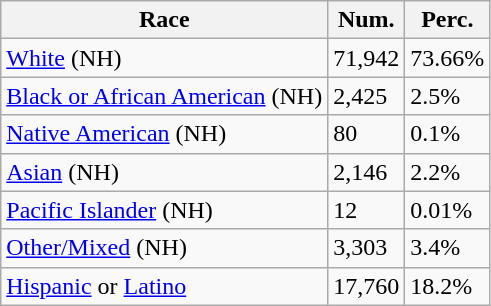<table class="wikitable">
<tr>
<th>Race</th>
<th>Num.</th>
<th>Perc.</th>
</tr>
<tr>
<td><a href='#'>White</a> (NH)</td>
<td>71,942</td>
<td>73.66%</td>
</tr>
<tr>
<td><a href='#'>Black or African American</a> (NH)</td>
<td>2,425</td>
<td>2.5%</td>
</tr>
<tr>
<td><a href='#'>Native American</a> (NH)</td>
<td>80</td>
<td>0.1%</td>
</tr>
<tr>
<td><a href='#'>Asian</a> (NH)</td>
<td>2,146</td>
<td>2.2%</td>
</tr>
<tr>
<td><a href='#'>Pacific Islander</a> (NH)</td>
<td>12</td>
<td>0.01%</td>
</tr>
<tr>
<td><a href='#'>Other/Mixed</a> (NH)</td>
<td>3,303</td>
<td>3.4%</td>
</tr>
<tr>
<td><a href='#'>Hispanic</a> or <a href='#'>Latino</a></td>
<td>17,760</td>
<td>18.2%</td>
</tr>
</table>
